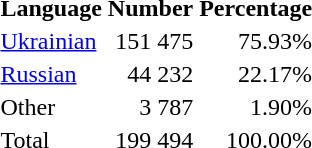<table class="standard">
<tr>
<th>Language</th>
<th>Number</th>
<th>Percentage</th>
</tr>
<tr>
<td><a href='#'>Ukrainian</a></td>
<td align="right">151 475</td>
<td align="right">75.93%</td>
</tr>
<tr>
<td><a href='#'>Russian</a></td>
<td align="right">44 232</td>
<td align="right">22.17%</td>
</tr>
<tr>
<td>Other</td>
<td align="right">3 787</td>
<td align="right">1.90%</td>
</tr>
<tr>
<td>Total</td>
<td align="right">199 494</td>
<td align="right">100.00%</td>
</tr>
</table>
